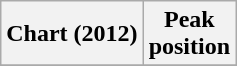<table class="wikitable">
<tr>
<th>Chart (2012)</th>
<th>Peak<br>position</th>
</tr>
<tr>
</tr>
</table>
